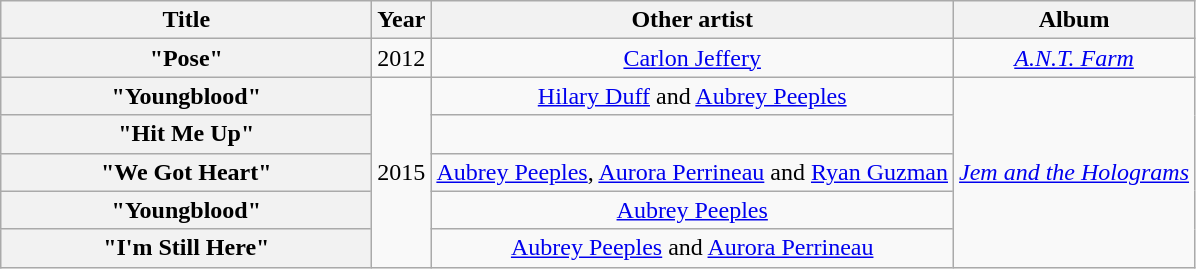<table class="wikitable plainrowheaders" style="text-align:center;">
<tr>
<th scope="col" style="width:15em;">Title</th>
<th scope="col">Year</th>
<th scope="col">Other artist</th>
<th scope="col">Album</th>
</tr>
<tr>
<th scope="row">"Pose"</th>
<td>2012</td>
<td><a href='#'>Carlon Jeffery</a></td>
<td><em><a href='#'>A.N.T. Farm</a></em></td>
</tr>
<tr>
<th scope="row">"Youngblood"</th>
<td rowspan="5">2015</td>
<td><a href='#'>Hilary Duff</a> and <a href='#'>Aubrey Peeples</a></td>
<td rowspan="5"><em><a href='#'>Jem and the Holograms</a></em></td>
</tr>
<tr>
<th scope="row">"Hit Me Up"</th>
<td></td>
</tr>
<tr>
<th scope="row">"We Got Heart"</th>
<td><a href='#'>Aubrey Peeples</a>, <a href='#'>Aurora Perrineau</a> and <a href='#'>Ryan Guzman</a></td>
</tr>
<tr>
<th scope="row">"Youngblood"</th>
<td><a href='#'>Aubrey Peeples</a></td>
</tr>
<tr>
<th scope="row">"I'm Still Here"</th>
<td><a href='#'>Aubrey Peeples</a> and <a href='#'>Aurora Perrineau</a></td>
</tr>
</table>
